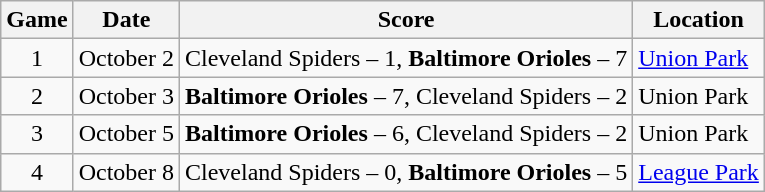<table class="wikitable sortable">
<tr>
<th align="center">Game</th>
<th>Date</th>
<th>Score</th>
<th>Location</th>
</tr>
<tr>
<td align="center">1</td>
<td>October 2</td>
<td>Cleveland Spiders – 1, <strong>Baltimore Orioles</strong> – 7</td>
<td><a href='#'>Union Park</a></td>
</tr>
<tr>
<td align="center">2</td>
<td>October 3</td>
<td><strong>Baltimore Orioles</strong> – 7, Cleveland Spiders – 2</td>
<td>Union Park</td>
</tr>
<tr>
<td align="center">3</td>
<td>October 5</td>
<td><strong>Baltimore Orioles</strong> – 6, Cleveland Spiders – 2</td>
<td>Union Park</td>
</tr>
<tr>
<td align="center">4</td>
<td>October 8</td>
<td>Cleveland Spiders – 0, <strong>Baltimore Orioles</strong> – 5</td>
<td><a href='#'>League Park</a></td>
</tr>
</table>
